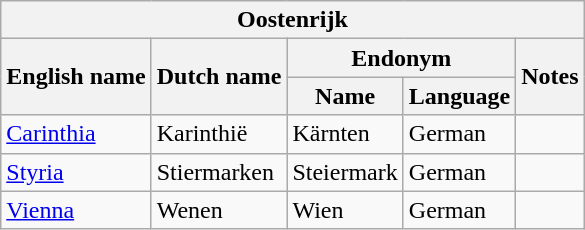<table class="wikitable sortable">
<tr>
<th colspan="5"> Oostenrijk</th>
</tr>
<tr>
<th rowspan="2">English name</th>
<th rowspan="2">Dutch name</th>
<th colspan="2">Endonym</th>
<th rowspan="2">Notes</th>
</tr>
<tr>
<th>Name</th>
<th>Language</th>
</tr>
<tr>
<td><a href='#'>Carinthia</a></td>
<td>Karinthië</td>
<td>Kärnten</td>
<td>German</td>
<td></td>
</tr>
<tr>
<td><a href='#'>Styria</a></td>
<td>Stiermarken</td>
<td>Steiermark</td>
<td>German</td>
<td></td>
</tr>
<tr>
<td><a href='#'>Vienna</a></td>
<td>Wenen</td>
<td>Wien</td>
<td>German</td>
<td></td>
</tr>
</table>
